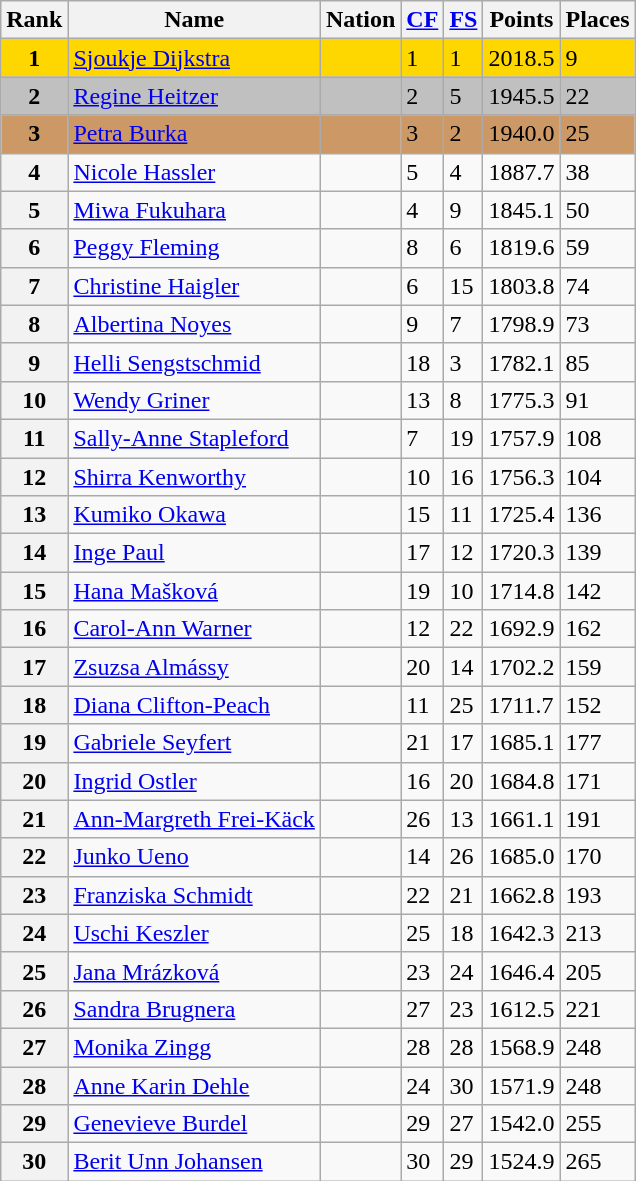<table class="wikitable">
<tr>
<th>Rank</th>
<th>Name</th>
<th>Nation</th>
<th><a href='#'>CF</a></th>
<th><a href='#'>FS</a></th>
<th>Points</th>
<th>Places</th>
</tr>
<tr bgcolor="gold">
<td align="center"><strong>1</strong></td>
<td><a href='#'>Sjoukje Dijkstra</a></td>
<td></td>
<td>1</td>
<td>1</td>
<td>2018.5</td>
<td>9</td>
</tr>
<tr bgcolor="silver">
<td align="center"><strong>2</strong></td>
<td><a href='#'>Regine Heitzer</a></td>
<td></td>
<td>2</td>
<td>5</td>
<td>1945.5</td>
<td>22</td>
</tr>
<tr bgcolor="cc9966">
<td align="center"><strong>3</strong></td>
<td><a href='#'>Petra Burka</a></td>
<td></td>
<td>3</td>
<td>2</td>
<td>1940.0</td>
<td>25</td>
</tr>
<tr>
<th>4</th>
<td><a href='#'>Nicole Hassler</a></td>
<td></td>
<td>5</td>
<td>4</td>
<td>1887.7</td>
<td>38</td>
</tr>
<tr>
<th>5</th>
<td><a href='#'>Miwa Fukuhara</a></td>
<td></td>
<td>4</td>
<td>9</td>
<td>1845.1</td>
<td>50</td>
</tr>
<tr>
<th>6</th>
<td><a href='#'>Peggy Fleming</a></td>
<td></td>
<td>8</td>
<td>6</td>
<td>1819.6</td>
<td>59</td>
</tr>
<tr>
<th>7</th>
<td><a href='#'>Christine Haigler</a></td>
<td></td>
<td>6</td>
<td>15</td>
<td>1803.8</td>
<td>74</td>
</tr>
<tr>
<th>8</th>
<td><a href='#'>Albertina Noyes</a></td>
<td></td>
<td>9</td>
<td>7</td>
<td>1798.9</td>
<td>73</td>
</tr>
<tr>
<th>9</th>
<td><a href='#'>Helli Sengstschmid</a></td>
<td></td>
<td>18</td>
<td>3</td>
<td>1782.1</td>
<td>85</td>
</tr>
<tr>
<th>10</th>
<td><a href='#'>Wendy Griner</a></td>
<td></td>
<td>13</td>
<td>8</td>
<td>1775.3</td>
<td>91</td>
</tr>
<tr>
<th>11</th>
<td><a href='#'>Sally-Anne Stapleford</a></td>
<td></td>
<td>7</td>
<td>19</td>
<td>1757.9</td>
<td>108</td>
</tr>
<tr>
<th>12</th>
<td><a href='#'>Shirra Kenworthy</a></td>
<td></td>
<td>10</td>
<td>16</td>
<td>1756.3</td>
<td>104</td>
</tr>
<tr>
<th>13</th>
<td><a href='#'>Kumiko Okawa</a></td>
<td></td>
<td>15</td>
<td>11</td>
<td>1725.4</td>
<td>136</td>
</tr>
<tr>
<th>14</th>
<td><a href='#'>Inge Paul</a></td>
<td></td>
<td>17</td>
<td>12</td>
<td>1720.3</td>
<td>139</td>
</tr>
<tr>
<th>15</th>
<td><a href='#'>Hana Mašková</a></td>
<td></td>
<td>19</td>
<td>10</td>
<td>1714.8</td>
<td>142</td>
</tr>
<tr>
<th>16</th>
<td><a href='#'>Carol-Ann Warner</a></td>
<td></td>
<td>12</td>
<td>22</td>
<td>1692.9</td>
<td>162</td>
</tr>
<tr>
<th>17</th>
<td><a href='#'>Zsuzsa Almássy</a></td>
<td></td>
<td>20</td>
<td>14</td>
<td>1702.2</td>
<td>159</td>
</tr>
<tr>
<th>18</th>
<td><a href='#'>Diana Clifton-Peach</a></td>
<td></td>
<td>11</td>
<td>25</td>
<td>1711.7</td>
<td>152</td>
</tr>
<tr>
<th>19</th>
<td><a href='#'>Gabriele Seyfert</a></td>
<td></td>
<td>21</td>
<td>17</td>
<td>1685.1</td>
<td>177</td>
</tr>
<tr>
<th>20</th>
<td><a href='#'>Ingrid Ostler</a></td>
<td></td>
<td>16</td>
<td>20</td>
<td>1684.8</td>
<td>171</td>
</tr>
<tr>
<th>21</th>
<td><a href='#'>Ann-Margreth Frei-Käck</a></td>
<td></td>
<td>26</td>
<td>13</td>
<td>1661.1</td>
<td>191</td>
</tr>
<tr>
<th>22</th>
<td><a href='#'>Junko Ueno</a></td>
<td></td>
<td>14</td>
<td>26</td>
<td>1685.0</td>
<td>170</td>
</tr>
<tr>
<th>23</th>
<td><a href='#'>Franziska Schmidt</a></td>
<td></td>
<td>22</td>
<td>21</td>
<td>1662.8</td>
<td>193</td>
</tr>
<tr>
<th>24</th>
<td><a href='#'>Uschi Keszler</a></td>
<td></td>
<td>25</td>
<td>18</td>
<td>1642.3</td>
<td>213</td>
</tr>
<tr>
<th>25</th>
<td><a href='#'>Jana Mrázková</a></td>
<td></td>
<td>23</td>
<td>24</td>
<td>1646.4</td>
<td>205</td>
</tr>
<tr>
<th>26</th>
<td><a href='#'>Sandra Brugnera</a></td>
<td></td>
<td>27</td>
<td>23</td>
<td>1612.5</td>
<td>221</td>
</tr>
<tr>
<th>27</th>
<td><a href='#'>Monika Zingg</a></td>
<td></td>
<td>28</td>
<td>28</td>
<td>1568.9</td>
<td>248</td>
</tr>
<tr>
<th>28</th>
<td><a href='#'>Anne Karin Dehle</a></td>
<td></td>
<td>24</td>
<td>30</td>
<td>1571.9</td>
<td>248</td>
</tr>
<tr>
<th>29</th>
<td><a href='#'>Genevieve Burdel</a></td>
<td></td>
<td>29</td>
<td>27</td>
<td>1542.0</td>
<td>255</td>
</tr>
<tr>
<th>30</th>
<td><a href='#'>Berit Unn Johansen</a></td>
<td></td>
<td>30</td>
<td>29</td>
<td>1524.9</td>
<td>265</td>
</tr>
</table>
